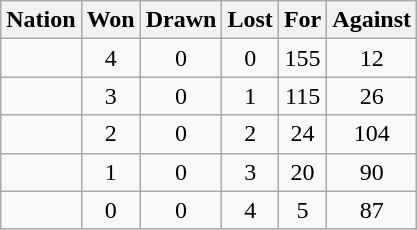<table class="wikitable" style="text-align: center;">
<tr>
<th>Nation</th>
<th>Won</th>
<th>Drawn</th>
<th>Lost</th>
<th>For</th>
<th>Against</th>
</tr>
<tr>
<td align="left"></td>
<td>4</td>
<td>0</td>
<td>0</td>
<td>155</td>
<td>12</td>
</tr>
<tr>
<td align="left"></td>
<td>3</td>
<td>0</td>
<td>1</td>
<td>115</td>
<td>26</td>
</tr>
<tr>
<td align="left"></td>
<td>2</td>
<td>0</td>
<td>2</td>
<td>24</td>
<td>104</td>
</tr>
<tr>
<td align="left"></td>
<td>1</td>
<td>0</td>
<td>3</td>
<td>20</td>
<td>90</td>
</tr>
<tr>
<td align="left"></td>
<td>0</td>
<td>0</td>
<td>4</td>
<td>5</td>
<td>87</td>
</tr>
</table>
